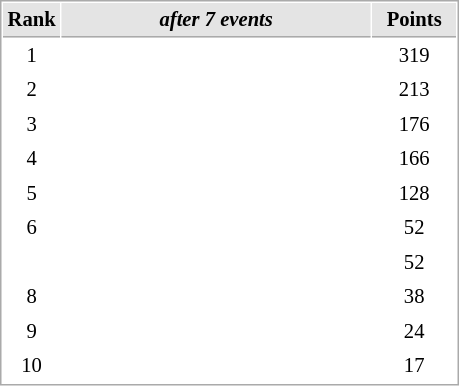<table cellspacing="1" cellpadding="3" style="border:1px solid #AAAAAA;font-size:86%">
<tr style="background-color: #E4E4E4;">
<th style="border-bottom:1px solid #AAAAAA" width=10>Rank</th>
<th style="border-bottom:1px solid #AAAAAA" width=200><em>after 7 events</em></th>
<th style="border-bottom:1px solid #AAAAAA" width=50>Points</th>
</tr>
<tr>
<td align=center>1</td>
<td></td>
<td align=center>319</td>
</tr>
<tr>
<td align=center>2</td>
<td></td>
<td align=center>213</td>
</tr>
<tr>
<td align=center>3</td>
<td></td>
<td align=center>176</td>
</tr>
<tr>
<td align=center>4</td>
<td></td>
<td align=center>166</td>
</tr>
<tr>
<td align=center>5</td>
<td></td>
<td align=center>128</td>
</tr>
<tr>
<td align=center>6</td>
<td></td>
<td align=center>52</td>
</tr>
<tr>
<td></td>
<td></td>
<td align=center>52</td>
</tr>
<tr>
<td align=center>8</td>
<td></td>
<td align=center>38</td>
</tr>
<tr>
<td align=center>9</td>
<td></td>
<td align=center>24</td>
</tr>
<tr>
<td align=center>10</td>
<td></td>
<td align=center>17</td>
</tr>
</table>
